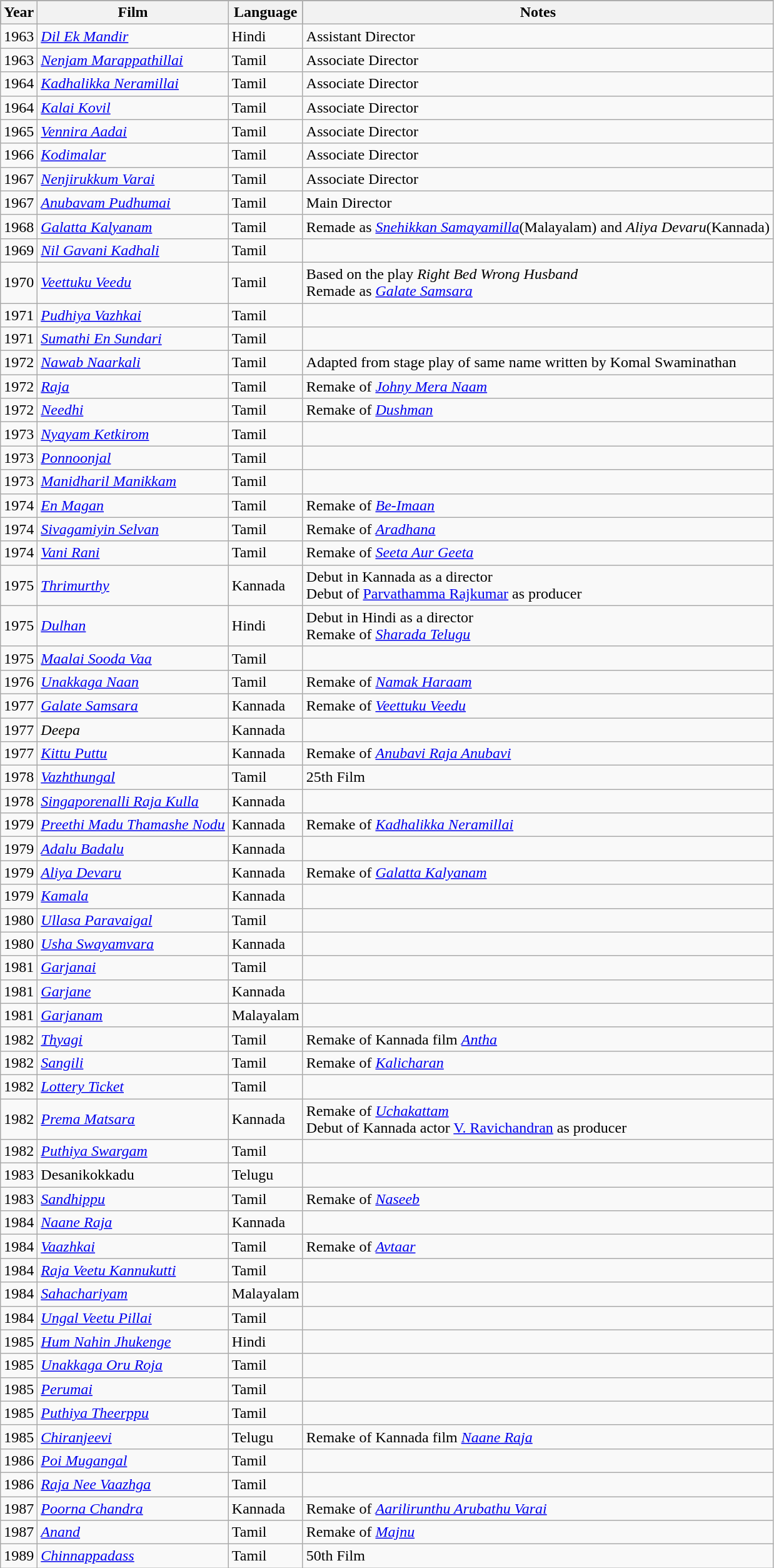<table class="wikitable sortable">
<tr style="background:#000;">
<th>Year</th>
<th>Film</th>
<th>Language</th>
<th>Notes</th>
</tr>
<tr>
<td>1963</td>
<td><em><a href='#'>Dil Ek Mandir</a></em></td>
<td>Hindi</td>
<td>Assistant Director</td>
</tr>
<tr>
<td>1963</td>
<td><em><a href='#'>Nenjam Marappathillai</a></em></td>
<td>Tamil</td>
<td>Associate Director</td>
</tr>
<tr>
<td>1964</td>
<td><em><a href='#'>Kadhalikka Neramillai</a></em></td>
<td>Tamil</td>
<td>Associate Director</td>
</tr>
<tr>
<td>1964</td>
<td><em><a href='#'>Kalai Kovil</a></em></td>
<td>Tamil</td>
<td>Associate Director</td>
</tr>
<tr>
<td>1965</td>
<td><em><a href='#'>Vennira Aadai</a></em></td>
<td>Tamil</td>
<td>Associate Director</td>
</tr>
<tr>
<td>1966</td>
<td><em><a href='#'>Kodimalar</a></em></td>
<td>Tamil</td>
<td>Associate Director</td>
</tr>
<tr>
<td>1967</td>
<td><em><a href='#'>Nenjirukkum Varai</a></em></td>
<td>Tamil</td>
<td>Associate Director</td>
</tr>
<tr>
<td>1967</td>
<td><em><a href='#'>Anubavam Pudhumai</a></em></td>
<td>Tamil</td>
<td>Main Director</td>
</tr>
<tr>
<td>1968</td>
<td><em><a href='#'>Galatta Kalyanam</a></em></td>
<td>Tamil</td>
<td>Remade as <em><a href='#'>Snehikkan Samayamilla</a></em>(Malayalam) and <em>Aliya Devaru</em>(Kannada)</td>
</tr>
<tr>
<td>1969</td>
<td><em><a href='#'>Nil Gavani Kadhali</a></em></td>
<td>Tamil</td>
<td></td>
</tr>
<tr>
<td>1970</td>
<td><em><a href='#'>Veettuku Veedu</a></em></td>
<td>Tamil</td>
<td>Based on the play <em>Right Bed Wrong Husband</em><br> Remade as <em><a href='#'>Galate Samsara</a></em></td>
</tr>
<tr>
<td>1971</td>
<td><em><a href='#'>Pudhiya Vazhkai</a></em></td>
<td>Tamil</td>
<td></td>
</tr>
<tr>
<td>1971</td>
<td><em><a href='#'>Sumathi En Sundari</a></em></td>
<td>Tamil</td>
<td></td>
</tr>
<tr>
<td>1972</td>
<td><em><a href='#'>Nawab Naarkali</a></em></td>
<td>Tamil</td>
<td>Adapted from stage play of same name written by Komal Swaminathan</td>
</tr>
<tr>
<td>1972</td>
<td><em><a href='#'>Raja</a></em></td>
<td>Tamil</td>
<td>Remake of <em><a href='#'>Johny Mera Naam</a></em></td>
</tr>
<tr>
<td>1972</td>
<td><em><a href='#'>Needhi</a></em></td>
<td>Tamil</td>
<td>Remake of <em><a href='#'>Dushman</a></em></td>
</tr>
<tr>
<td>1973</td>
<td><em><a href='#'>Nyayam Ketkirom</a></em></td>
<td>Tamil</td>
<td></td>
</tr>
<tr>
<td>1973</td>
<td><em><a href='#'>Ponnoonjal</a></em></td>
<td>Tamil</td>
<td></td>
</tr>
<tr>
<td>1973</td>
<td><em><a href='#'>Manidharil Manikkam</a></em></td>
<td>Tamil</td>
<td></td>
</tr>
<tr>
<td>1974</td>
<td><em><a href='#'>En Magan</a></em></td>
<td>Tamil</td>
<td>Remake of <em><a href='#'>Be-Imaan</a></em></td>
</tr>
<tr>
<td>1974</td>
<td><em><a href='#'>Sivagamiyin Selvan</a></em></td>
<td>Tamil</td>
<td>Remake of <em><a href='#'>Aradhana</a></em></td>
</tr>
<tr>
<td>1974</td>
<td><em><a href='#'>Vani Rani</a></em></td>
<td>Tamil</td>
<td>Remake of <em><a href='#'>Seeta Aur Geeta</a></em></td>
</tr>
<tr>
<td>1975</td>
<td><em><a href='#'>Thrimurthy</a></em></td>
<td>Kannada</td>
<td>Debut in Kannada as a director <br> Debut of <a href='#'>Parvathamma Rajkumar</a> as producer</td>
</tr>
<tr>
<td>1975</td>
<td><em><a href='#'>Dulhan</a></em></td>
<td>Hindi</td>
<td>Debut in Hindi as a director <br> Remake of <em><a href='#'>Sharada Telugu</a></em></td>
</tr>
<tr>
<td>1975</td>
<td><em><a href='#'>Maalai Sooda Vaa</a></em></td>
<td>Tamil</td>
<td></td>
</tr>
<tr>
<td>1976</td>
<td><em><a href='#'>Unakkaga Naan</a></em></td>
<td>Tamil</td>
<td>Remake of <em><a href='#'>Namak Haraam</a></em></td>
</tr>
<tr>
<td>1977</td>
<td><em><a href='#'>Galate Samsara</a></em></td>
<td>Kannada</td>
<td>Remake of <em><a href='#'>Veettuku Veedu</a></em></td>
</tr>
<tr>
<td>1977</td>
<td><em>Deepa</em></td>
<td>Kannada</td>
<td></td>
</tr>
<tr>
<td>1977</td>
<td><em><a href='#'>Kittu Puttu</a></em></td>
<td>Kannada</td>
<td>Remake of <em><a href='#'>Anubavi Raja Anubavi</a></em></td>
</tr>
<tr>
<td>1978</td>
<td><em><a href='#'>Vazhthungal</a></em></td>
<td>Tamil</td>
<td>25th Film</td>
</tr>
<tr>
<td>1978</td>
<td><em><a href='#'>Singaporenalli Raja Kulla</a></em></td>
<td>Kannada</td>
<td></td>
</tr>
<tr>
<td>1979</td>
<td><em><a href='#'>Preethi Madu Thamashe Nodu</a></em></td>
<td>Kannada</td>
<td>Remake of <em><a href='#'>Kadhalikka Neramillai</a></em></td>
</tr>
<tr>
<td>1979</td>
<td><em><a href='#'>Adalu Badalu</a></em></td>
<td>Kannada</td>
<td></td>
</tr>
<tr>
<td>1979</td>
<td><em><a href='#'>Aliya Devaru</a></em></td>
<td>Kannada</td>
<td>Remake of <em><a href='#'>Galatta Kalyanam</a></em></td>
</tr>
<tr>
<td>1979</td>
<td><em><a href='#'>Kamala</a></em></td>
<td>Kannada</td>
<td></td>
</tr>
<tr>
<td>1980</td>
<td><em><a href='#'>Ullasa Paravaigal</a></em></td>
<td>Tamil</td>
<td></td>
</tr>
<tr>
<td>1980</td>
<td><em><a href='#'>Usha Swayamvara</a></em></td>
<td>Kannada</td>
<td></td>
</tr>
<tr>
<td>1981</td>
<td><em><a href='#'>Garjanai</a></em></td>
<td>Tamil</td>
<td></td>
</tr>
<tr>
<td>1981</td>
<td><em><a href='#'>Garjane</a></em></td>
<td>Kannada</td>
<td></td>
</tr>
<tr>
<td>1981</td>
<td><em><a href='#'>Garjanam</a></em></td>
<td>Malayalam</td>
<td></td>
</tr>
<tr>
<td>1982</td>
<td><em><a href='#'>Thyagi</a></em></td>
<td>Tamil</td>
<td>Remake of Kannada film <em><a href='#'>Antha</a></em></td>
</tr>
<tr>
<td>1982</td>
<td><em><a href='#'>Sangili</a></em></td>
<td>Tamil</td>
<td>Remake of <em><a href='#'>Kalicharan</a></em></td>
</tr>
<tr>
<td>1982</td>
<td><em><a href='#'>Lottery Ticket</a></em></td>
<td>Tamil</td>
<td></td>
</tr>
<tr>
<td>1982</td>
<td><em><a href='#'>Prema Matsara</a></em></td>
<td>Kannada</td>
<td>Remake of <em><a href='#'>Uchakattam</a></em><br> Debut of Kannada actor <a href='#'>V. Ravichandran</a> as producer</td>
</tr>
<tr>
<td>1982</td>
<td><em><a href='#'>Puthiya Swargam </a></em></td>
<td>Tamil</td>
<td></td>
</tr>
<tr>
<td>1983</td>
<td>Desanikokkadu</td>
<td>Telugu</td>
<td></td>
</tr>
<tr>
<td>1983</td>
<td><em><a href='#'>Sandhippu</a></em></td>
<td>Tamil</td>
<td>Remake of <em><a href='#'>Naseeb</a></em></td>
</tr>
<tr>
<td>1984</td>
<td><em><a href='#'>Naane Raja</a></em></td>
<td>Kannada</td>
<td></td>
</tr>
<tr>
<td>1984</td>
<td><em><a href='#'>Vaazhkai</a></em></td>
<td>Tamil</td>
<td>Remake of <em><a href='#'>Avtaar</a></em></td>
</tr>
<tr>
<td>1984</td>
<td><em><a href='#'>Raja Veetu Kannukutti</a></em></td>
<td>Tamil</td>
<td></td>
</tr>
<tr>
<td>1984</td>
<td><em><a href='#'>Sahachariyam</a></em></td>
<td>Malayalam</td>
<td></td>
</tr>
<tr>
<td>1984</td>
<td><em><a href='#'>Ungal Veetu Pillai</a></em></td>
<td>Tamil</td>
<td></td>
</tr>
<tr>
<td>1985</td>
<td><em><a href='#'>Hum Nahin Jhukenge</a></em></td>
<td>Hindi</td>
<td></td>
</tr>
<tr>
<td>1985</td>
<td><em><a href='#'>Unakkaga Oru Roja</a></em></td>
<td>Tamil</td>
<td></td>
</tr>
<tr>
<td>1985</td>
<td><em><a href='#'>Perumai</a></em></td>
<td>Tamil</td>
<td></td>
</tr>
<tr>
<td>1985</td>
<td><em><a href='#'>Puthiya Theerppu</a></em></td>
<td>Tamil</td>
<td></td>
</tr>
<tr>
<td>1985</td>
<td><em><a href='#'>Chiranjeevi</a></em></td>
<td>Telugu</td>
<td>Remake of Kannada film <em><a href='#'>Naane Raja</a></em></td>
</tr>
<tr>
<td>1986</td>
<td><em><a href='#'>Poi Mugangal</a></em></td>
<td>Tamil</td>
<td></td>
</tr>
<tr>
<td>1986</td>
<td><em><a href='#'>Raja Nee Vaazhga</a></em></td>
<td>Tamil</td>
<td></td>
</tr>
<tr>
<td>1987</td>
<td><em><a href='#'>Poorna Chandra</a></em></td>
<td>Kannada</td>
<td>Remake of <em><a href='#'>Aarilirunthu Arubathu Varai</a></em></td>
</tr>
<tr>
<td>1987</td>
<td><em><a href='#'>Anand</a></em></td>
<td>Tamil</td>
<td>Remake of <em><a href='#'>Majnu</a></em></td>
</tr>
<tr>
<td>1989</td>
<td><em><a href='#'>Chinnappadass</a></em></td>
<td>Tamil</td>
<td>50th Film</td>
</tr>
</table>
